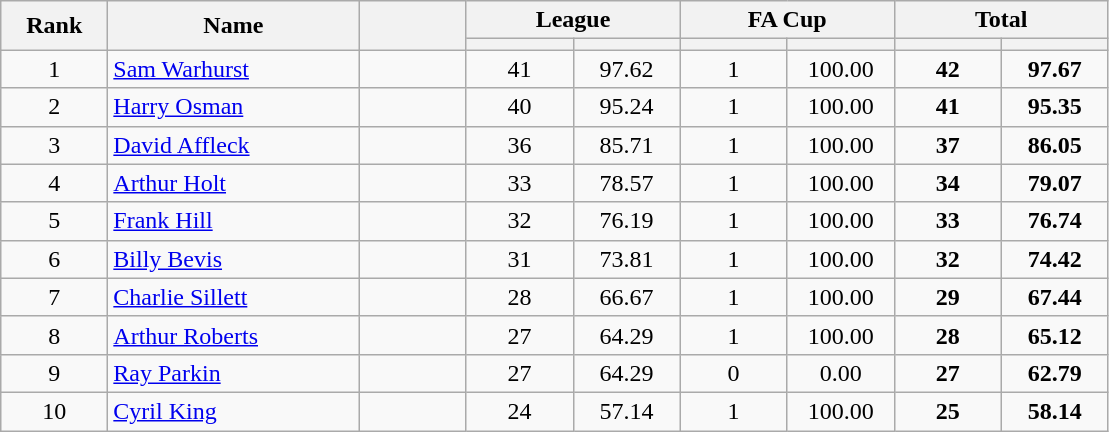<table class="wikitable plainrowheaders" style="text-align:center;">
<tr>
<th scope="col" rowspan="2" style="width:4em;">Rank</th>
<th scope="col" rowspan="2" style="width:10em;">Name</th>
<th scope="col" rowspan="2" style="width:4em;"></th>
<th scope="col" colspan="2">League</th>
<th scope="col" colspan="2">FA Cup</th>
<th scope="col" colspan="2">Total</th>
</tr>
<tr>
<th scope="col" style="width:4em;"></th>
<th scope="col" style="width:4em;"></th>
<th scope="col" style="width:4em;"></th>
<th scope="col" style="width:4em;"></th>
<th scope="col" style="width:4em;"></th>
<th scope="col" style="width:4em;"></th>
</tr>
<tr>
<td>1</td>
<td align="left"><a href='#'>Sam Warhurst</a></td>
<td></td>
<td>41</td>
<td>97.62</td>
<td>1</td>
<td>100.00</td>
<td><strong>42</strong></td>
<td><strong>97.67</strong></td>
</tr>
<tr>
<td>2</td>
<td align="left"><a href='#'>Harry Osman</a></td>
<td></td>
<td>40</td>
<td>95.24</td>
<td>1</td>
<td>100.00</td>
<td><strong>41</strong></td>
<td><strong>95.35</strong></td>
</tr>
<tr>
<td>3</td>
<td align="left"><a href='#'>David Affleck</a></td>
<td></td>
<td>36</td>
<td>85.71</td>
<td>1</td>
<td>100.00</td>
<td><strong>37</strong></td>
<td><strong>86.05</strong></td>
</tr>
<tr>
<td>4</td>
<td align="left"><a href='#'>Arthur Holt</a></td>
<td></td>
<td>33</td>
<td>78.57</td>
<td>1</td>
<td>100.00</td>
<td><strong>34</strong></td>
<td><strong>79.07</strong></td>
</tr>
<tr>
<td>5</td>
<td align="left"><a href='#'>Frank Hill</a></td>
<td></td>
<td>32</td>
<td>76.19</td>
<td>1</td>
<td>100.00</td>
<td><strong>33</strong></td>
<td><strong>76.74</strong></td>
</tr>
<tr>
<td>6</td>
<td align="left"><a href='#'>Billy Bevis</a></td>
<td></td>
<td>31</td>
<td>73.81</td>
<td>1</td>
<td>100.00</td>
<td><strong>32</strong></td>
<td><strong>74.42</strong></td>
</tr>
<tr>
<td>7</td>
<td align="left"><a href='#'>Charlie Sillett</a></td>
<td></td>
<td>28</td>
<td>66.67</td>
<td>1</td>
<td>100.00</td>
<td><strong>29</strong></td>
<td><strong>67.44</strong></td>
</tr>
<tr>
<td>8</td>
<td align="left"><a href='#'>Arthur Roberts</a></td>
<td></td>
<td>27</td>
<td>64.29</td>
<td>1</td>
<td>100.00</td>
<td><strong>28</strong></td>
<td><strong>65.12</strong></td>
</tr>
<tr>
<td>9</td>
<td align="left"><a href='#'>Ray Parkin</a></td>
<td></td>
<td>27</td>
<td>64.29</td>
<td>0</td>
<td>0.00</td>
<td><strong>27</strong></td>
<td><strong>62.79</strong></td>
</tr>
<tr>
<td>10</td>
<td align="left"><a href='#'>Cyril King</a></td>
<td></td>
<td>24</td>
<td>57.14</td>
<td>1</td>
<td>100.00</td>
<td><strong>25</strong></td>
<td><strong>58.14</strong></td>
</tr>
</table>
